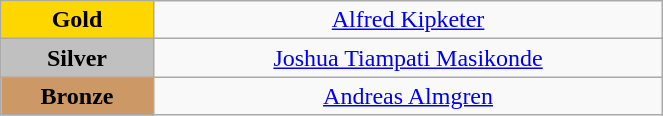<table class="wikitable" style="text-align:center; " width="35%">
<tr>
<td bgcolor="gold"><strong>Gold</strong></td>
<td><a href='#'>Alfred Kipketer</a><br>  <small><em></em></small></td>
</tr>
<tr>
<td bgcolor="silver"><strong>Silver</strong></td>
<td><a href='#'>Joshua Tiampati Masikonde</a><br>  <small><em></em></small></td>
</tr>
<tr>
<td bgcolor="CC9966"><strong>Bronze</strong></td>
<td><a href='#'>Andreas Almgren</a><br>  <small><em></em></small></td>
</tr>
</table>
